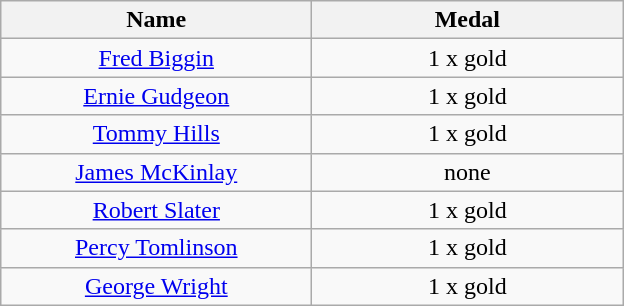<table class="wikitable" style="text-align: center">
<tr>
<th width=200>Name</th>
<th width=200>Medal</th>
</tr>
<tr>
<td><a href='#'>Fred Biggin</a></td>
<td>1 x gold</td>
</tr>
<tr>
<td><a href='#'>Ernie Gudgeon</a></td>
<td>1 x gold</td>
</tr>
<tr>
<td><a href='#'>Tommy Hills</a></td>
<td>1 x gold</td>
</tr>
<tr>
<td><a href='#'>James McKinlay</a></td>
<td>none</td>
</tr>
<tr>
<td><a href='#'>Robert Slater</a></td>
<td>1 x gold</td>
</tr>
<tr>
<td><a href='#'>Percy Tomlinson</a></td>
<td>1 x gold</td>
</tr>
<tr>
<td><a href='#'>George Wright</a></td>
<td>1 x gold</td>
</tr>
</table>
